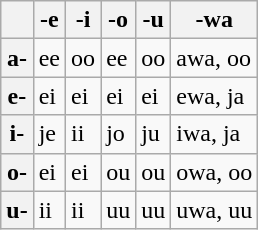<table class="wikitable">
<tr>
<th></th>
<th>-e</th>
<th>-i</th>
<th>-o</th>
<th>-u</th>
<th>-wa</th>
</tr>
<tr>
<th>a-</th>
<td>ee</td>
<td>oo</td>
<td>ee</td>
<td>oo</td>
<td>awa, oo</td>
</tr>
<tr>
<th>e-</th>
<td>ei</td>
<td>ei</td>
<td>ei</td>
<td>ei</td>
<td>ewa, ja</td>
</tr>
<tr>
<th>i-</th>
<td>je</td>
<td>ii</td>
<td>jo</td>
<td>ju</td>
<td>iwa, ja</td>
</tr>
<tr>
<th>o-</th>
<td>ei</td>
<td>ei</td>
<td>ou</td>
<td>ou</td>
<td>owa, oo</td>
</tr>
<tr>
<th>u-</th>
<td>ii</td>
<td>ii</td>
<td>uu</td>
<td>uu</td>
<td>uwa, uu</td>
</tr>
</table>
